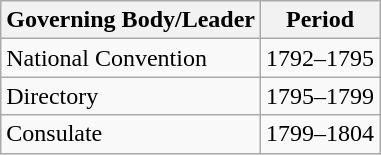<table class="wikitable">
<tr>
<th>Governing Body/Leader</th>
<th>Period</th>
</tr>
<tr>
<td>National Convention</td>
<td>1792–1795</td>
</tr>
<tr>
<td>Directory</td>
<td>1795–1799</td>
</tr>
<tr>
<td>Consulate</td>
<td>1799–1804</td>
</tr>
</table>
